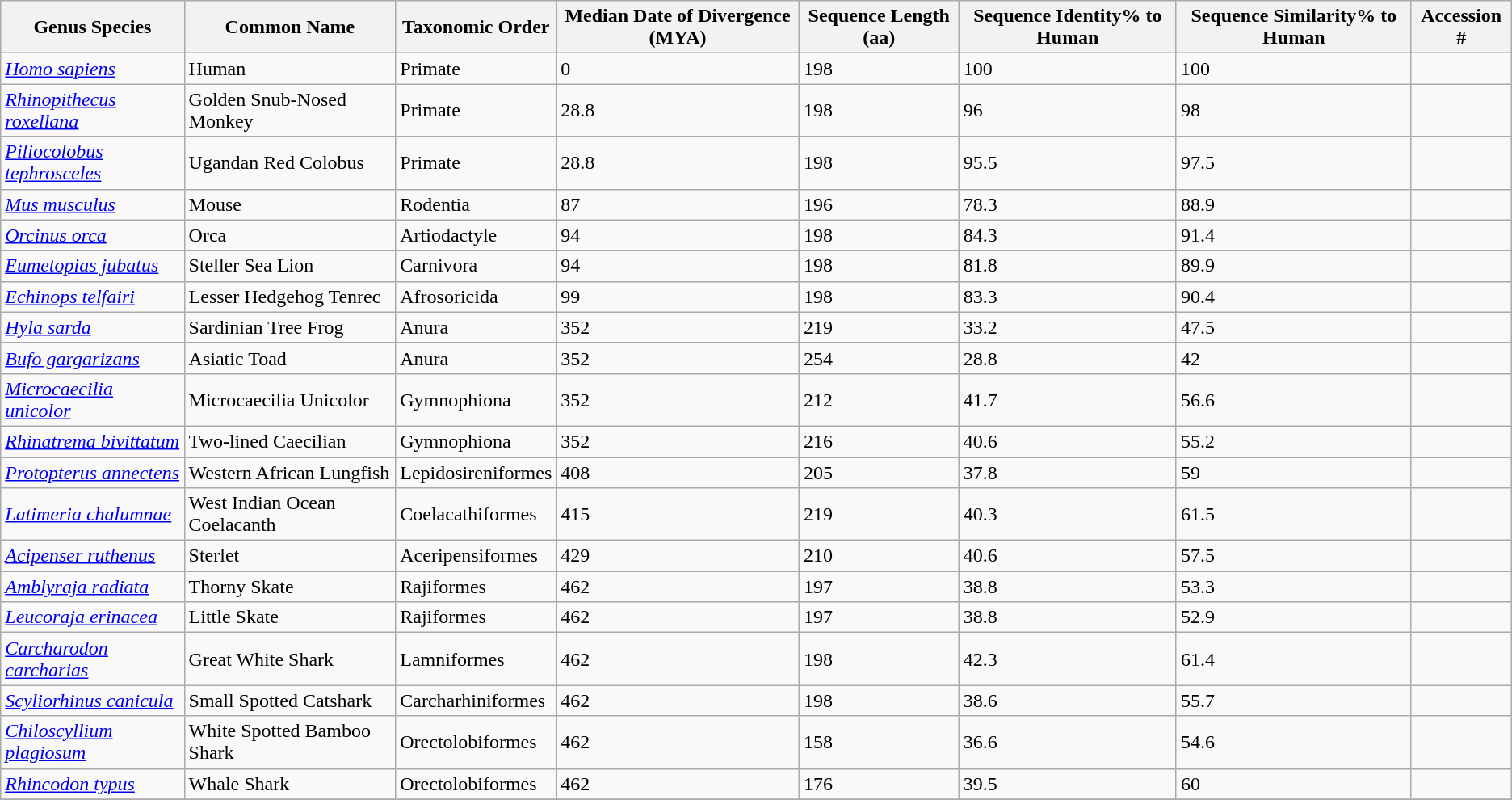<table class="wikitable">
<tr>
<th>Genus Species</th>
<th>Common Name</th>
<th>Taxonomic Order</th>
<th>Median Date of Divergence (MYA)</th>
<th>Sequence Length (aa)</th>
<th>Sequence Identity% to Human</th>
<th>Sequence Similarity% to Human</th>
<th>Accession #</th>
</tr>
<tr>
<td><em><a href='#'>Homo sapiens</a></em></td>
<td>Human</td>
<td>Primate</td>
<td>0</td>
<td>198</td>
<td>100</td>
<td>100</td>
<td></td>
</tr>
<tr>
<td><em><a href='#'>Rhinopithecus roxellana</a></em></td>
<td>Golden Snub-Nosed Monkey</td>
<td>Primate</td>
<td>28.8</td>
<td>198</td>
<td>96</td>
<td>98</td>
<td></td>
</tr>
<tr>
<td><em><a href='#'>Piliocolobus tephrosceles</a></em></td>
<td>Ugandan Red Colobus</td>
<td>Primate</td>
<td>28.8</td>
<td>198</td>
<td>95.5</td>
<td>97.5</td>
<td></td>
</tr>
<tr>
<td><em><a href='#'>Mus musculus</a></em></td>
<td>Mouse</td>
<td>Rodentia</td>
<td>87</td>
<td>196</td>
<td>78.3</td>
<td>88.9</td>
<td></td>
</tr>
<tr>
<td><em><a href='#'>Orcinus orca</a></em></td>
<td>Orca</td>
<td>Artiodactyle</td>
<td>94</td>
<td>198</td>
<td>84.3</td>
<td>91.4</td>
<td></td>
</tr>
<tr>
<td><em><a href='#'>Eumetopias jubatus</a></em></td>
<td>Steller Sea Lion</td>
<td>Carnivora</td>
<td>94</td>
<td>198</td>
<td>81.8</td>
<td>89.9</td>
<td></td>
</tr>
<tr>
<td><em><a href='#'>Echinops telfairi</a></em></td>
<td>Lesser Hedgehog Tenrec</td>
<td>Afrosoricida</td>
<td>99</td>
<td>198</td>
<td>83.3</td>
<td>90.4</td>
<td></td>
</tr>
<tr>
<td><em><a href='#'>Hyla sarda</a></em></td>
<td>Sardinian Tree Frog</td>
<td>Anura</td>
<td>352</td>
<td>219</td>
<td>33.2</td>
<td>47.5</td>
<td></td>
</tr>
<tr>
<td><em><a href='#'>Bufo gargarizans</a></em></td>
<td>Asiatic Toad</td>
<td>Anura</td>
<td>352</td>
<td>254</td>
<td>28.8</td>
<td>42</td>
<td></td>
</tr>
<tr>
<td><em><a href='#'>Microcaecilia unicolor</a></em></td>
<td>Microcaecilia Unicolor</td>
<td>Gymnophiona</td>
<td>352</td>
<td>212</td>
<td>41.7</td>
<td>56.6</td>
<td></td>
</tr>
<tr>
<td><em><a href='#'>Rhinatrema bivittatum</a></em></td>
<td>Two-lined Caecilian</td>
<td>Gymnophiona</td>
<td>352</td>
<td>216</td>
<td>40.6</td>
<td>55.2</td>
<td></td>
</tr>
<tr>
<td><em><a href='#'>Protopterus annectens</a></em></td>
<td>Western African Lungfish</td>
<td>Lepidosireniformes</td>
<td>408</td>
<td>205</td>
<td>37.8</td>
<td>59</td>
<td></td>
</tr>
<tr>
<td><em><a href='#'>Latimeria chalumnae</a></em></td>
<td>West Indian Ocean Coelacanth</td>
<td>Coelacathiformes</td>
<td>415</td>
<td>219</td>
<td>40.3</td>
<td>61.5</td>
<td></td>
</tr>
<tr>
<td><em><a href='#'>Acipenser ruthenus</a></em></td>
<td>Sterlet</td>
<td>Aceripensiformes</td>
<td>429</td>
<td>210</td>
<td>40.6</td>
<td>57.5</td>
<td></td>
</tr>
<tr>
<td><em><a href='#'>Amblyraja radiata</a></em></td>
<td>Thorny Skate</td>
<td>Rajiformes</td>
<td>462</td>
<td>197</td>
<td>38.8</td>
<td>53.3</td>
<td></td>
</tr>
<tr>
<td><em><a href='#'>Leucoraja erinacea</a></em></td>
<td>Little Skate</td>
<td>Rajiformes</td>
<td>462</td>
<td>197</td>
<td>38.8</td>
<td>52.9</td>
<td></td>
</tr>
<tr>
<td><em><a href='#'>Carcharodon carcharias</a></em></td>
<td>Great White Shark</td>
<td>Lamniformes</td>
<td>462</td>
<td>198</td>
<td>42.3</td>
<td>61.4</td>
<td></td>
</tr>
<tr>
<td><em><a href='#'>Scyliorhinus canicula</a></em></td>
<td>Small Spotted Catshark</td>
<td>Carcharhiniformes</td>
<td>462</td>
<td>198</td>
<td>38.6</td>
<td>55.7</td>
<td></td>
</tr>
<tr>
<td><em><a href='#'>Chiloscyllium plagiosum</a></em></td>
<td>White Spotted Bamboo Shark</td>
<td>Orectolobiformes</td>
<td>462</td>
<td>158</td>
<td>36.6</td>
<td>54.6</td>
<td></td>
</tr>
<tr>
<td><em><a href='#'>Rhincodon typus</a></em></td>
<td>Whale Shark</td>
<td>Orectolobiformes</td>
<td>462</td>
<td>176</td>
<td>39.5</td>
<td>60</td>
<td></td>
</tr>
<tr>
</tr>
</table>
